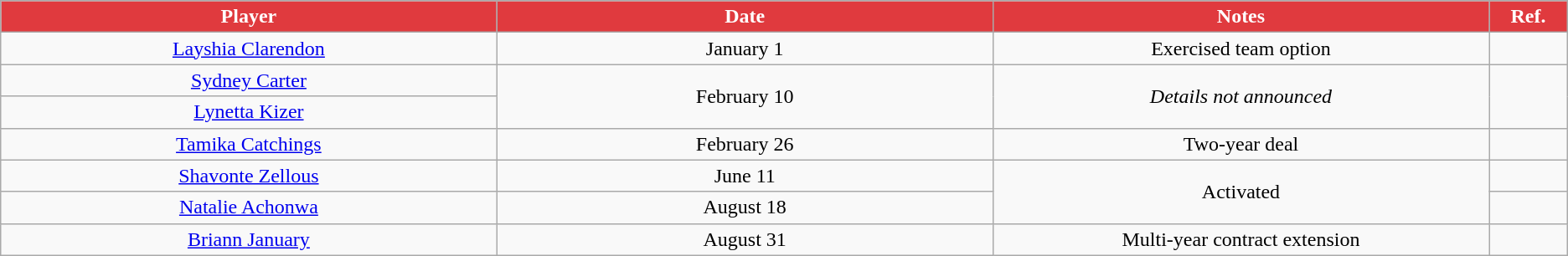<table class="wikitable sortable" style="text-align: center">
<tr>
<th style="background:#E03A3E; color:white" width="10%">Player</th>
<th style="background:#E03A3E; color:white" width="10%">Date</th>
<th style="background:#E03A3E; color:white" width="10%">Notes</th>
<th style="background:#E03A3E; color:white" width="1%" class="unsortable">Ref.</th>
</tr>
<tr>
<td><a href='#'>Layshia Clarendon</a></td>
<td>January 1</td>
<td>Exercised team option<br></td>
<td></td>
</tr>
<tr>
<td><a href='#'>Sydney Carter</a></td>
<td rowspan=2>February 10</td>
<td rowspan=2><em>Details not announced</em></td>
<td rowspan=2></td>
</tr>
<tr>
<td><a href='#'>Lynetta Kizer</a></td>
</tr>
<tr>
<td><a href='#'>Tamika Catchings</a></td>
<td>February 26</td>
<td>Two-year deal</td>
<td></td>
</tr>
<tr>
<td><a href='#'>Shavonte Zellous</a></td>
<td>June 11</td>
<td rowspan=2>Activated<br></td>
<td></td>
</tr>
<tr>
<td><a href='#'>Natalie Achonwa</a></td>
<td>August 18</td>
<td></td>
</tr>
<tr>
<td><a href='#'>Briann January</a></td>
<td>August 31</td>
<td>Multi-year contract extension</td>
<td></td>
</tr>
</table>
